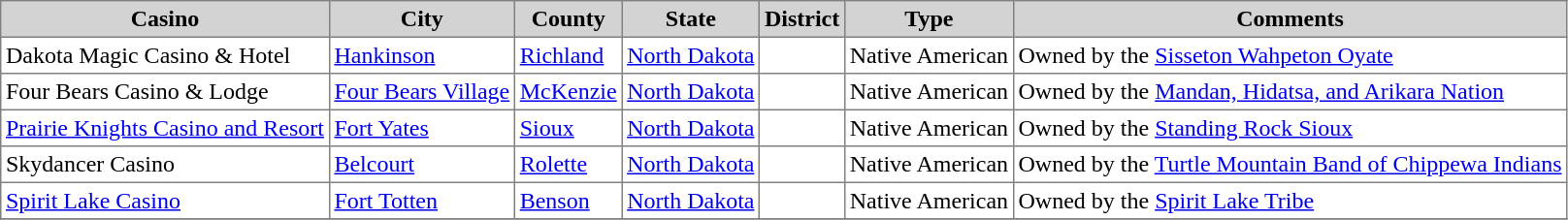<table class="toccolours sortable" border="1" cellpadding="3" style="border-collapse:collapse">
<tr bgcolor=lightgrey>
<th>Casino</th>
<th>City</th>
<th>County</th>
<th>State</th>
<th>District</th>
<th>Type</th>
<th>Comments<br><onlyinclude></th>
</tr>
<tr>
<td>Dakota Magic Casino & Hotel</td>
<td><a href='#'>Hankinson</a></td>
<td><a href='#'>Richland</a></td>
<td><a href='#'>North Dakota</a></td>
<td></td>
<td>Native American</td>
<td>Owned by the <a href='#'>Sisseton Wahpeton Oyate</a></td>
</tr>
<tr>
<td>Four Bears Casino & Lodge</td>
<td><a href='#'>Four Bears Village</a></td>
<td><a href='#'>McKenzie</a></td>
<td><a href='#'>North Dakota</a></td>
<td></td>
<td>Native American</td>
<td>Owned by the <a href='#'>Mandan, Hidatsa, and Arikara Nation</a></td>
</tr>
<tr>
<td><a href='#'>Prairie Knights Casino and Resort</a></td>
<td><a href='#'>Fort Yates</a></td>
<td><a href='#'>Sioux</a></td>
<td><a href='#'>North Dakota</a></td>
<td></td>
<td>Native American</td>
<td>Owned by the <a href='#'>Standing Rock Sioux</a></td>
</tr>
<tr>
<td>Skydancer Casino</td>
<td><a href='#'>Belcourt</a></td>
<td><a href='#'>Rolette</a></td>
<td><a href='#'>North Dakota</a></td>
<td></td>
<td>Native American</td>
<td>Owned by the <a href='#'>Turtle Mountain Band of Chippewa Indians</a></td>
</tr>
<tr>
<td><a href='#'>Spirit Lake Casino</a></td>
<td><a href='#'>Fort Totten</a></td>
<td><a href='#'>Benson</a></td>
<td><a href='#'>North Dakota</a></td>
<td></td>
<td>Native American</td>
<td>Owned by the <a href='#'>Spirit Lake Tribe</a></td>
</tr>
<tr>
</tr>
</table>
